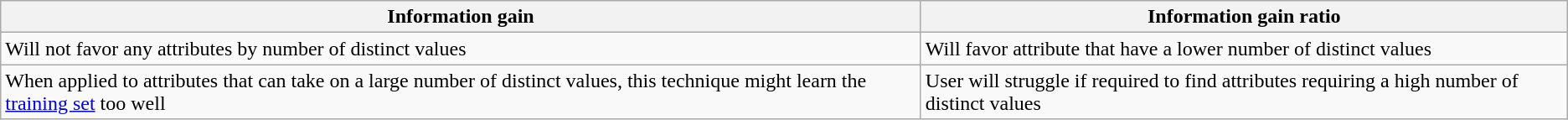<table class="wikitable">
<tr>
<th>Information gain</th>
<th>Information gain ratio</th>
</tr>
<tr>
<td>Will not favor any attributes by number of distinct values</td>
<td>Will favor attribute that have a lower number of distinct values</td>
</tr>
<tr>
<td>When applied to attributes that can take on a large number of distinct values, this technique might learn the <a href='#'>training set</a> too well</td>
<td>User will struggle if required to find attributes requiring a high number of distinct values</td>
</tr>
</table>
